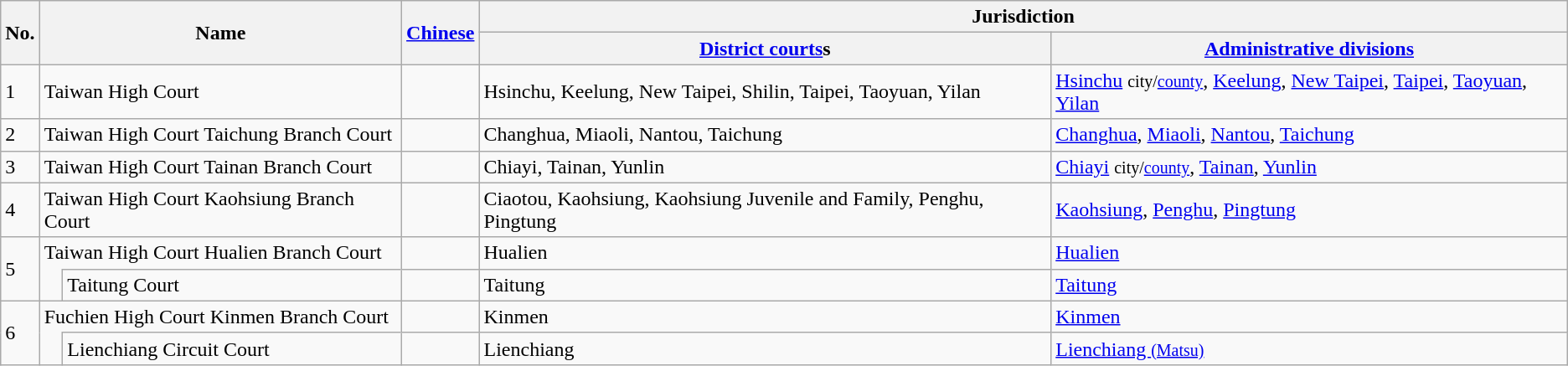<table class=wikitable>
<tr>
<th rowspan=2>No.</th>
<th rowspan=2 colspan=2>Name</th>
<th rowspan=2><a href='#'>Chinese</a></th>
<th colspan=2>Jurisdiction</th>
</tr>
<tr>
<th><a href='#'>District courts</a>s</th>
<th><a href='#'>Administrative divisions</a></th>
</tr>
<tr>
<td>1</td>
<td colspan=2>Taiwan High Court</td>
<td></td>
<td>Hsinchu, Keelung, New Taipei, Shilin, Taipei, Taoyuan, Yilan</td>
<td><a href='#'>Hsinchu</a> <small>city/<a href='#'>county</a></small>, <a href='#'>Keelung</a>, <a href='#'>New Taipei</a>, <a href='#'>Taipei</a>, <a href='#'>Taoyuan</a>, <a href='#'>Yilan</a></td>
</tr>
<tr>
<td>2</td>
<td colspan=2>Taiwan High Court Taichung Branch Court</td>
<td></td>
<td>Changhua, Miaoli, Nantou, Taichung</td>
<td><a href='#'>Changhua</a>, <a href='#'>Miaoli</a>, <a href='#'>Nantou</a>, <a href='#'>Taichung</a></td>
</tr>
<tr>
<td>3</td>
<td colspan=2>Taiwan High Court Tainan Branch Court</td>
<td></td>
<td>Chiayi, Tainan, Yunlin</td>
<td><a href='#'>Chiayi</a> <small>city/<a href='#'>county</a></small>, <a href='#'>Tainan</a>, <a href='#'>Yunlin</a></td>
</tr>
<tr>
<td>4</td>
<td colspan=2>Taiwan High Court Kaohsiung Branch Court</td>
<td></td>
<td>Ciaotou, Kaohsiung, Kaohsiung Juvenile and Family, Penghu, Pingtung</td>
<td><a href='#'>Kaohsiung</a>, <a href='#'>Penghu</a>, <a href='#'>Pingtung</a></td>
</tr>
<tr>
<td rowspan=2>5</td>
<td colspan=2 style="border-bottom:none;">Taiwan High Court Hualien Branch Court</td>
<td></td>
<td>Hualien</td>
<td><a href='#'>Hualien</a></td>
</tr>
<tr>
<td style="border-top:none;"> </td>
<td>Taitung Court</td>
<td></td>
<td>Taitung</td>
<td><a href='#'>Taitung</a></td>
</tr>
<tr>
<td rowspan=2>6</td>
<td colspan=2 style="border-bottom:none;">Fuchien High Court Kinmen Branch Court</td>
<td></td>
<td>Kinmen</td>
<td><a href='#'>Kinmen</a></td>
</tr>
<tr>
<td style="border-top:none;"> </td>
<td>Lienchiang Circuit Court</td>
<td></td>
<td>Lienchiang</td>
<td><a href='#'>Lienchiang <small>(Matsu)</small></a></td>
</tr>
</table>
